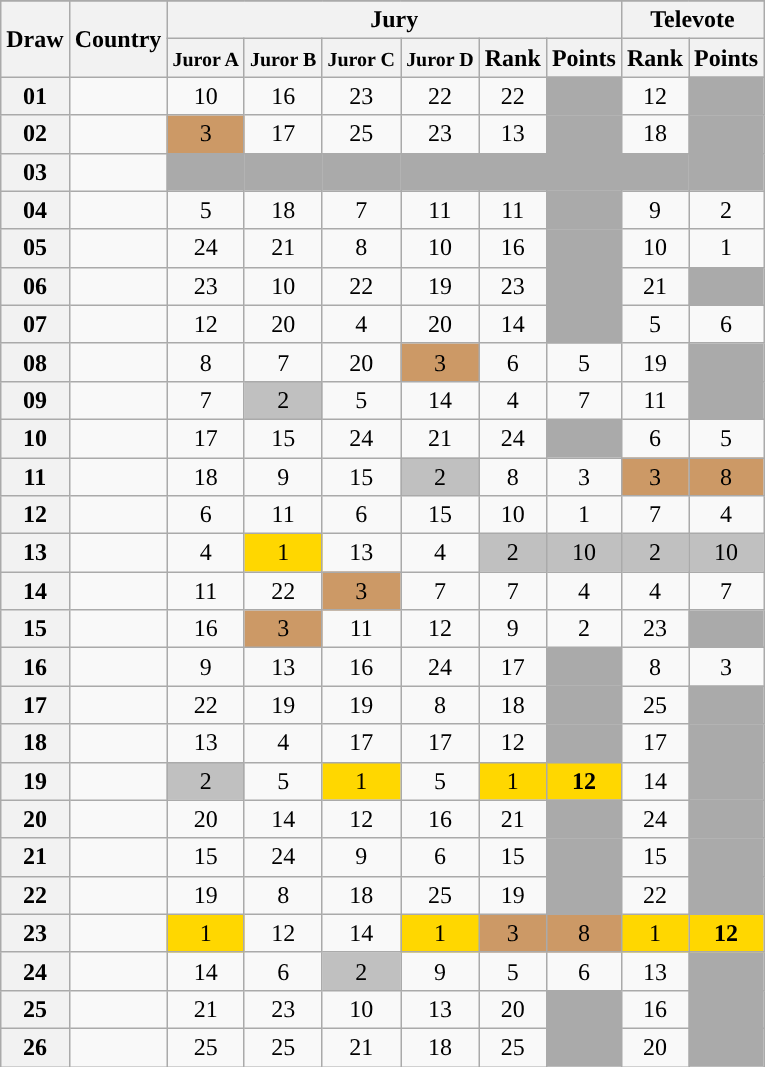<table class="sortable wikitable collapsible plainrowheaders" style="text-align:center;">
<tr>
</tr>
<tr>
<th scope="col" rowspan="2">Draw</th>
<th scope="col" rowspan="2">Country</th>
<th scope="col" colspan="6">Jury</th>
<th scope="col" colspan="2">Televote</th>
</tr>
<tr>
<th scope="col"><small>Juror A</small></th>
<th scope="col"><small>Juror B</small></th>
<th scope="col"><small>Juror C</small></th>
<th scope="col"><small>Juror D</small></th>
<th scope="col">Rank</th>
<th scope="col" class="unsortable">Points</th>
<th scope="col">Rank</th>
<th scope="col" class="unsortable">Points</th>
</tr>
<tr>
<th scope="row" style="text-align:center;">01</th>
<td style="text-align:left;"></td>
<td>10</td>
<td>16</td>
<td>23</td>
<td>22</td>
<td>22</td>
<td style="background:#AAAAAA;"></td>
<td>12</td>
<td style="background:#AAAAAA;"></td>
</tr>
<tr>
<th scope="row" style="text-align:center;">02</th>
<td style="text-align:left;"></td>
<td style="background:#CC9966;">3</td>
<td>17</td>
<td>25</td>
<td>23</td>
<td>13</td>
<td style="background:#AAAAAA;"></td>
<td>18</td>
<td style="background:#AAAAAA;"></td>
</tr>
<tr class=sortbottom>
<th scope="row" style="text-align:center;">03</th>
<td style="text-align:left;"></td>
<td style="background:#AAAAAA;"></td>
<td style="background:#AAAAAA;"></td>
<td style="background:#AAAAAA;"></td>
<td style="background:#AAAAAA;"></td>
<td style="background:#AAAAAA;"></td>
<td style="background:#AAAAAA;"></td>
<td style="background:#AAAAAA;"></td>
<td style="background:#AAAAAA;"></td>
</tr>
<tr>
<th scope="row" style="text-align:center;">04</th>
<td style="text-align:left;"></td>
<td>5</td>
<td>18</td>
<td>7</td>
<td>11</td>
<td>11</td>
<td style="background:#AAAAAA;"></td>
<td>9</td>
<td>2</td>
</tr>
<tr>
<th scope="row" style="text-align:center;">05</th>
<td style="text-align:left;"></td>
<td>24</td>
<td>21</td>
<td>8</td>
<td>10</td>
<td>16</td>
<td style="background:#AAAAAA;"></td>
<td>10</td>
<td>1</td>
</tr>
<tr>
<th scope="row" style="text-align:center;">06</th>
<td style="text-align:left;"></td>
<td>23</td>
<td>10</td>
<td>22</td>
<td>19</td>
<td>23</td>
<td style="background:#AAAAAA;"></td>
<td>21</td>
<td style="background:#AAAAAA;"></td>
</tr>
<tr>
<th scope="row" style="text-align:center;">07</th>
<td style="text-align:left;"></td>
<td>12</td>
<td>20</td>
<td>4</td>
<td>20</td>
<td>14</td>
<td style="background:#AAAAAA;"></td>
<td>5</td>
<td>6</td>
</tr>
<tr>
<th scope="row" style="text-align:center;">08</th>
<td style="text-align:left;"></td>
<td>8</td>
<td>7</td>
<td>20</td>
<td style="background:#CC9966;">3</td>
<td>6</td>
<td>5</td>
<td>19</td>
<td style="background:#AAAAAA;"></td>
</tr>
<tr>
<th scope="row" style="text-align:center;">09</th>
<td style="text-align:left;"></td>
<td>7</td>
<td style="background:silver;">2</td>
<td>5</td>
<td>14</td>
<td>4</td>
<td>7</td>
<td>11</td>
<td style="background:#AAAAAA;"></td>
</tr>
<tr>
<th scope="row" style="text-align:center;">10</th>
<td style="text-align:left;"></td>
<td>17</td>
<td>15</td>
<td>24</td>
<td>21</td>
<td>24</td>
<td style="background:#AAAAAA;"></td>
<td>6</td>
<td>5</td>
</tr>
<tr>
<th scope="row" style="text-align:center;">11</th>
<td style="text-align:left;"></td>
<td>18</td>
<td>9</td>
<td>15</td>
<td style="background:silver;">2</td>
<td>8</td>
<td>3</td>
<td style="background:#CC9966;">3</td>
<td style="background:#CC9966;">8</td>
</tr>
<tr>
<th scope="row" style="text-align:center;">12</th>
<td style="text-align:left;"></td>
<td>6</td>
<td>11</td>
<td>6</td>
<td>15</td>
<td>10</td>
<td>1</td>
<td>7</td>
<td>4</td>
</tr>
<tr>
<th scope="row" style="text-align:center;">13</th>
<td style="text-align:left;"></td>
<td>4</td>
<td style="background:gold;">1</td>
<td>13</td>
<td>4</td>
<td style="background:silver;">2</td>
<td style="background:silver;">10</td>
<td style="background:silver;">2</td>
<td style="background:silver;">10</td>
</tr>
<tr>
<th scope="row" style="text-align:center;">14</th>
<td style="text-align:left;"></td>
<td>11</td>
<td>22</td>
<td style="background:#CC9966;">3</td>
<td>7</td>
<td>7</td>
<td>4</td>
<td>4</td>
<td>7</td>
</tr>
<tr>
<th scope="row" style="text-align:center;">15</th>
<td style="text-align:left;"></td>
<td>16</td>
<td style="background:#CC9966;">3</td>
<td>11</td>
<td>12</td>
<td>9</td>
<td>2</td>
<td>23</td>
<td style="background:#AAAAAA;"></td>
</tr>
<tr>
<th scope="row" style="text-align:center;">16</th>
<td style="text-align:left;"></td>
<td>9</td>
<td>13</td>
<td>16</td>
<td>24</td>
<td>17</td>
<td style="background:#AAAAAA;"></td>
<td>8</td>
<td>3</td>
</tr>
<tr>
<th scope="row" style="text-align:center;">17</th>
<td style="text-align:left;"></td>
<td>22</td>
<td>19</td>
<td>19</td>
<td>8</td>
<td>18</td>
<td style="background:#AAAAAA;"></td>
<td>25</td>
<td style="background:#AAAAAA;"></td>
</tr>
<tr>
<th scope="row" style="text-align:center;">18</th>
<td style="text-align:left;"></td>
<td>13</td>
<td>4</td>
<td>17</td>
<td>17</td>
<td>12</td>
<td style="background:#AAAAAA;"></td>
<td>17</td>
<td style="background:#AAAAAA;"></td>
</tr>
<tr>
<th scope="row" style="text-align:center;">19</th>
<td style="text-align:left;"></td>
<td style="background:silver;">2</td>
<td>5</td>
<td style="background:gold;">1</td>
<td>5</td>
<td style="background:gold;">1</td>
<td style="background:gold;"><strong>12</strong></td>
<td>14</td>
<td style="background:#AAAAAA;"></td>
</tr>
<tr>
<th scope="row" style="text-align:center;">20</th>
<td style="text-align:left;"></td>
<td>20</td>
<td>14</td>
<td>12</td>
<td>16</td>
<td>21</td>
<td style="background:#AAAAAA;"></td>
<td>24</td>
<td style="background:#AAAAAA;"></td>
</tr>
<tr>
<th scope="row" style="text-align:center;">21</th>
<td style="text-align:left;"></td>
<td>15</td>
<td>24</td>
<td>9</td>
<td>6</td>
<td>15</td>
<td style="background:#AAAAAA;"></td>
<td>15</td>
<td style="background:#AAAAAA;"></td>
</tr>
<tr>
<th scope="row" style="text-align:center;">22</th>
<td style="text-align:left;"></td>
<td>19</td>
<td>8</td>
<td>18</td>
<td>25</td>
<td>19</td>
<td style="background:#AAAAAA;"></td>
<td>22</td>
<td style="background:#AAAAAA;"></td>
</tr>
<tr>
<th scope="row" style="text-align:center;">23</th>
<td style="text-align:left;"></td>
<td style="background:gold;">1</td>
<td>12</td>
<td>14</td>
<td style="background:gold;">1</td>
<td style="background:#CC9966;">3</td>
<td style="background:#CC9966;">8</td>
<td style="background:gold;">1</td>
<td style="background:gold;"><strong>12</strong></td>
</tr>
<tr>
<th scope="row" style="text-align:center;">24</th>
<td style="text-align:left;"></td>
<td>14</td>
<td>6</td>
<td style="background:silver;">2</td>
<td>9</td>
<td>5</td>
<td>6</td>
<td>13</td>
<td style="background:#AAAAAA;"></td>
</tr>
<tr>
<th scope="row" style="text-align:center;">25</th>
<td style="text-align:left;"></td>
<td>21</td>
<td>23</td>
<td>10</td>
<td>13</td>
<td>20</td>
<td style="background:#AAAAAA;"></td>
<td>16</td>
<td style="background:#AAAAAA;"></td>
</tr>
<tr>
<th scope="row" style="text-align:center;">26</th>
<td style="text-align:left;"></td>
<td>25</td>
<td>25</td>
<td>21</td>
<td>18</td>
<td>25</td>
<td style="background:#AAAAAA;"></td>
<td>20</td>
<td style="background:#AAAAAA;"></td>
</tr>
</table>
